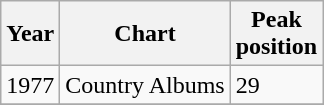<table class="wikitable">
<tr>
<th align="left">Year</th>
<th align="left">Chart</th>
<th align="left">Peak<br>position</th>
</tr>
<tr>
<td align="left">1977</td>
<td align="left">Country Albums</td>
<td align="left">29</td>
</tr>
<tr>
</tr>
</table>
